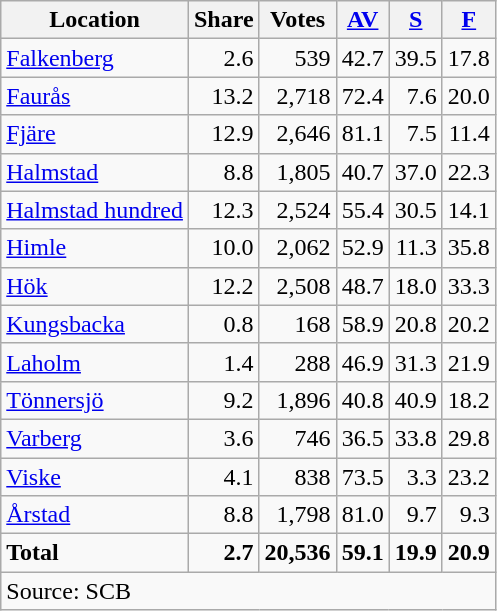<table class="wikitable sortable" style=text-align:right>
<tr>
<th>Location</th>
<th>Share</th>
<th>Votes</th>
<th><a href='#'>AV</a></th>
<th><a href='#'>S</a></th>
<th><a href='#'>F</a></th>
</tr>
<tr>
<td align=left><a href='#'>Falkenberg</a></td>
<td>2.6</td>
<td>539</td>
<td>42.7</td>
<td>39.5</td>
<td>17.8</td>
</tr>
<tr>
<td align=left><a href='#'>Faurås</a></td>
<td>13.2</td>
<td>2,718</td>
<td>72.4</td>
<td>7.6</td>
<td>20.0</td>
</tr>
<tr>
<td align=left><a href='#'>Fjäre</a></td>
<td>12.9</td>
<td>2,646</td>
<td>81.1</td>
<td>7.5</td>
<td>11.4</td>
</tr>
<tr>
<td align=left><a href='#'>Halmstad</a></td>
<td>8.8</td>
<td>1,805</td>
<td>40.7</td>
<td>37.0</td>
<td>22.3</td>
</tr>
<tr>
<td align=left><a href='#'>Halmstad hundred</a></td>
<td>12.3</td>
<td>2,524</td>
<td>55.4</td>
<td>30.5</td>
<td>14.1</td>
</tr>
<tr>
<td align=left><a href='#'>Himle</a></td>
<td>10.0</td>
<td>2,062</td>
<td>52.9</td>
<td>11.3</td>
<td>35.8</td>
</tr>
<tr>
<td align=left><a href='#'>Hök</a></td>
<td>12.2</td>
<td>2,508</td>
<td>48.7</td>
<td>18.0</td>
<td>33.3</td>
</tr>
<tr>
<td align=left><a href='#'>Kungsbacka</a></td>
<td>0.8</td>
<td>168</td>
<td>58.9</td>
<td>20.8</td>
<td>20.2</td>
</tr>
<tr>
<td align=left><a href='#'>Laholm</a></td>
<td>1.4</td>
<td>288</td>
<td>46.9</td>
<td>31.3</td>
<td>21.9</td>
</tr>
<tr>
<td align=left><a href='#'>Tönnersjö</a></td>
<td>9.2</td>
<td>1,896</td>
<td>40.8</td>
<td>40.9</td>
<td>18.2</td>
</tr>
<tr>
<td align=left><a href='#'>Varberg</a></td>
<td>3.6</td>
<td>746</td>
<td>36.5</td>
<td>33.8</td>
<td>29.8</td>
</tr>
<tr>
<td align=left><a href='#'>Viske</a></td>
<td>4.1</td>
<td>838</td>
<td>73.5</td>
<td>3.3</td>
<td>23.2</td>
</tr>
<tr>
<td align=left><a href='#'>Årstad</a></td>
<td>8.8</td>
<td>1,798</td>
<td>81.0</td>
<td>9.7</td>
<td>9.3</td>
</tr>
<tr>
<td align=left><strong>Total</strong></td>
<td><strong>2.7</strong></td>
<td><strong>20,536</strong></td>
<td><strong>59.1</strong></td>
<td><strong>19.9</strong></td>
<td><strong>20.9</strong></td>
</tr>
<tr>
<td align=left colspan=6>Source: SCB </td>
</tr>
</table>
